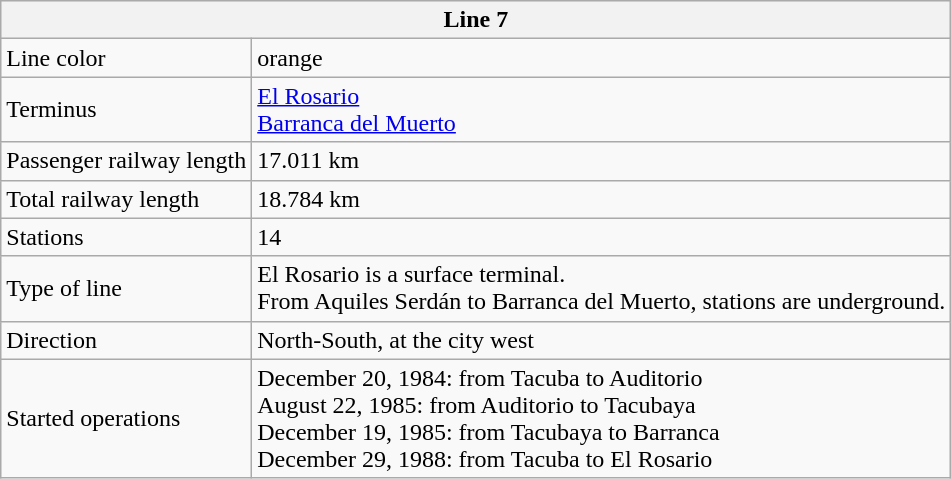<table class="wikitable">
<tr style="background:#efefef;">
<th Colspan=2>Line 7</th>
</tr>
<tr>
<td>Line color</td>
<td>orange</td>
</tr>
<tr>
<td>Terminus</td>
<td><a href='#'>El Rosario</a> <br> <a href='#'>Barranca del Muerto</a></td>
</tr>
<tr>
<td>Passenger railway length</td>
<td>17.011 km</td>
</tr>
<tr>
<td>Total railway length</td>
<td>18.784 km</td>
</tr>
<tr>
<td>Stations</td>
<td>14</td>
</tr>
<tr>
<td>Type of line</td>
<td>El Rosario is a surface terminal. <br>From Aquiles Serdán to Barranca del Muerto, stations are underground.</td>
</tr>
<tr>
<td>Direction</td>
<td>North-South, at the city west</td>
</tr>
<tr>
<td>Started operations</td>
<td>December 20, 1984: from Tacuba to Auditorio <br>August 22, 1985: from Auditorio to Tacubaya <br>December 19, 1985: from Tacubaya to Barranca <br>December 29, 1988: from Tacuba to El Rosario</td>
</tr>
</table>
